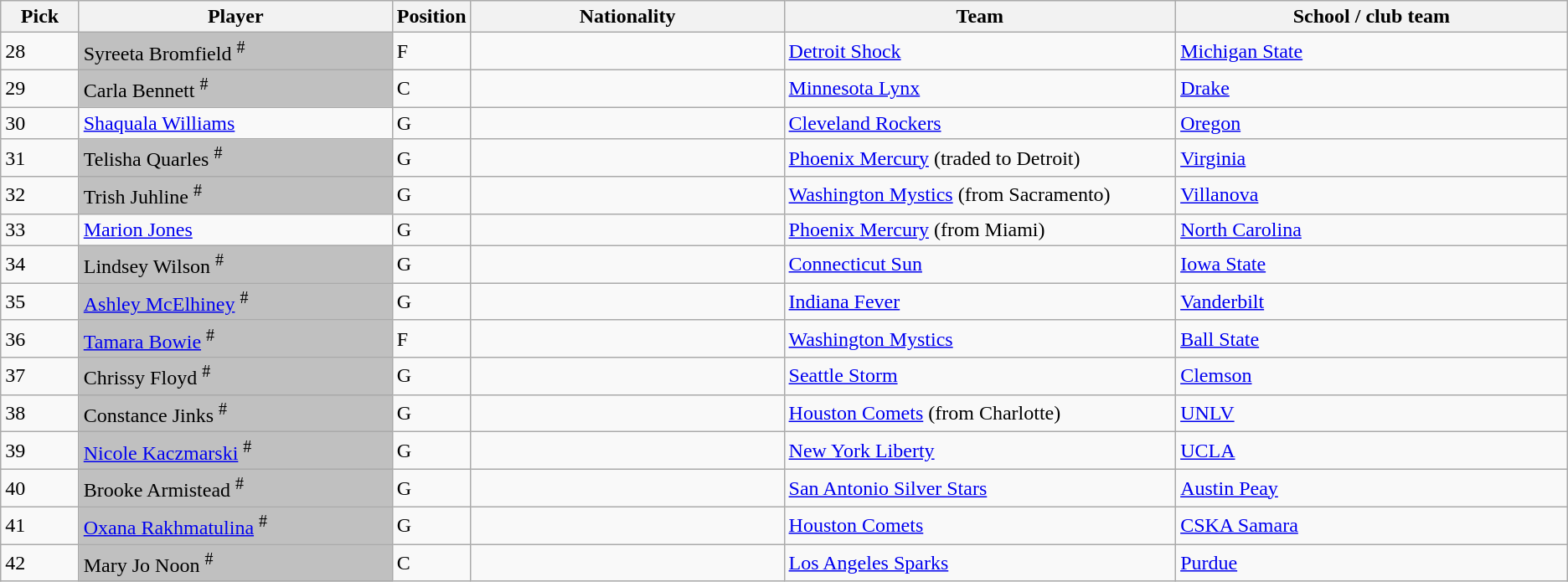<table class="wikitable sortable">
<tr>
<th style="width:5%;">Pick</th>
<th style="width:20%;">Player</th>
<th style="width:5%;">Position</th>
<th style="width:20%;">Nationality</th>
<th style="width:25%;">Team</th>
<th style="width:25%;">School / club team</th>
</tr>
<tr>
<td>28</td>
<td bgcolor=#C0C0C0>Syreeta Bromfield <sup>#</sup></td>
<td>F</td>
<td></td>
<td><a href='#'>Detroit Shock</a></td>
<td><a href='#'>Michigan State</a></td>
</tr>
<tr>
<td>29</td>
<td bgcolor=#C0C0C0>Carla Bennett <sup>#</sup></td>
<td>C</td>
<td></td>
<td><a href='#'>Minnesota Lynx</a></td>
<td><a href='#'>Drake</a></td>
</tr>
<tr>
<td>30</td>
<td><a href='#'>Shaquala Williams</a></td>
<td>G</td>
<td></td>
<td><a href='#'>Cleveland Rockers</a></td>
<td><a href='#'>Oregon</a></td>
</tr>
<tr>
<td>31</td>
<td bgcolor=#C0C0C0>Telisha Quarles <sup>#</sup></td>
<td>G</td>
<td></td>
<td><a href='#'>Phoenix Mercury</a> (traded to Detroit)</td>
<td><a href='#'>Virginia</a></td>
</tr>
<tr>
<td>32</td>
<td bgcolor=#C0C0C0>Trish Juhline <sup>#</sup></td>
<td>G</td>
<td></td>
<td><a href='#'>Washington Mystics</a> (from Sacramento)</td>
<td><a href='#'>Villanova</a></td>
</tr>
<tr>
<td>33</td>
<td><a href='#'>Marion Jones</a></td>
<td>G</td>
<td></td>
<td><a href='#'>Phoenix Mercury</a> (from Miami)</td>
<td><a href='#'>North Carolina</a></td>
</tr>
<tr>
<td>34</td>
<td bgcolor=#C0C0C0>Lindsey Wilson <sup>#</sup></td>
<td>G</td>
<td></td>
<td><a href='#'>Connecticut Sun</a></td>
<td><a href='#'>Iowa State</a></td>
</tr>
<tr>
<td>35</td>
<td bgcolor=#C0C0C0><a href='#'>Ashley McElhiney</a> <sup>#</sup></td>
<td>G</td>
<td></td>
<td><a href='#'>Indiana Fever</a></td>
<td><a href='#'>Vanderbilt</a></td>
</tr>
<tr>
<td>36</td>
<td bgcolor=#C0C0C0><a href='#'>Tamara Bowie</a> <sup>#</sup></td>
<td>F</td>
<td></td>
<td><a href='#'>Washington Mystics</a></td>
<td><a href='#'>Ball State</a></td>
</tr>
<tr>
<td>37</td>
<td bgcolor=#C0C0C0>Chrissy Floyd <sup>#</sup></td>
<td>G</td>
<td></td>
<td><a href='#'>Seattle Storm</a></td>
<td><a href='#'>Clemson</a></td>
</tr>
<tr>
<td>38</td>
<td bgcolor=#C0C0C0>Constance Jinks <sup>#</sup></td>
<td>G</td>
<td></td>
<td><a href='#'>Houston Comets</a> (from Charlotte)</td>
<td><a href='#'>UNLV</a></td>
</tr>
<tr>
<td>39</td>
<td bgcolor=#C0C0C0><a href='#'>Nicole Kaczmarski</a> <sup>#</sup></td>
<td>G</td>
<td></td>
<td><a href='#'>New York Liberty</a></td>
<td><a href='#'>UCLA</a></td>
</tr>
<tr>
<td>40</td>
<td bgcolor=#C0C0C0>Brooke Armistead <sup>#</sup></td>
<td>G</td>
<td></td>
<td><a href='#'>San Antonio Silver Stars</a></td>
<td><a href='#'>Austin Peay</a></td>
</tr>
<tr>
<td>41</td>
<td bgcolor=#C0C0C0><a href='#'>Oxana Rakhmatulina</a> <sup>#</sup></td>
<td>G</td>
<td></td>
<td><a href='#'>Houston Comets</a></td>
<td><a href='#'>CSKA Samara</a> </td>
</tr>
<tr>
<td>42</td>
<td bgcolor=#C0C0C0>Mary Jo Noon <sup>#</sup></td>
<td>C</td>
<td></td>
<td><a href='#'>Los Angeles Sparks</a></td>
<td><a href='#'>Purdue</a></td>
</tr>
</table>
